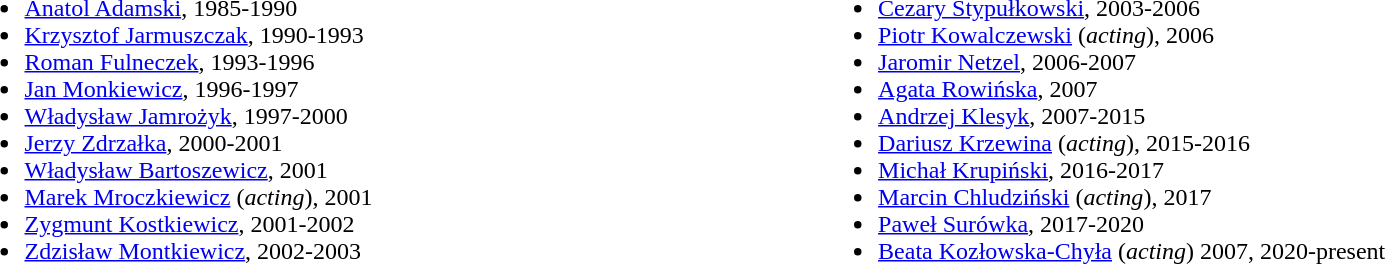<table width="98%">
<tr>
<td valign="top" width="46%"><br><ul><li><a href='#'>Anatol Adamski</a>, 1985-1990</li><li><a href='#'>Krzysztof Jarmuszczak</a>, 1990-1993</li><li><a href='#'>Roman Fulneczek</a>, 1993-1996</li><li><a href='#'>Jan Monkiewicz</a>, 1996-1997</li><li><a href='#'>Władysław Jamrożyk</a>, 1997-2000</li><li><a href='#'>Jerzy Zdrzałka</a>, 2000-2001</li><li><a href='#'>Władysław Bartoszewicz</a>, 2001</li><li><a href='#'>Marek Mroczkiewicz</a> (<em>acting</em>), 2001</li><li><a href='#'>Zygmunt Kostkiewicz</a>, 2001-2002</li><li><a href='#'>Zdzisław Montkiewicz</a>, 2002-2003</li></ul></td>
<td valign="top"><br><ul><li><a href='#'>Cezary Stypułkowski</a>, 2003-2006</li><li><a href='#'>Piotr Kowalczewski</a> (<em>acting</em>), 2006</li><li><a href='#'>Jaromir Netzel</a>, 2006-2007</li><li><a href='#'>Agata Rowińska</a>, 2007</li><li><a href='#'>Andrzej Klesyk</a>, 2007-2015</li><li><a href='#'>Dariusz Krzewina</a> (<em>acting</em>), 2015-2016</li><li><a href='#'>Michał Krupiński</a>, 2016-2017</li><li><a href='#'>Marcin Chludziński</a> (<em>acting</em>), 2017</li><li><a href='#'>Paweł Surówka</a>, 2017-2020</li><li><a href='#'>Beata Kozłowska-Chyła</a> (<em>acting</em>) 2007, 2020-present</li></ul></td>
</tr>
</table>
